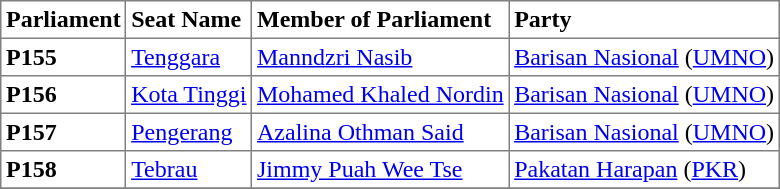<table class="toccolours sortable" cellpadding="3" border="1" style="border-collapse:collapse; text-align: left;">
<tr>
<th align="center">Parliament</th>
<th>Seat Name</th>
<th>Member of Parliament</th>
<th>Party</th>
</tr>
<tr>
<th align="left">P155</th>
<td><a href='#'>Tenggara</a></td>
<td><a href='#'>Manndzri Nasib</a></td>
<td><a href='#'>Barisan Nasional</a> (<a href='#'>UMNO</a>)</td>
</tr>
<tr>
<th align="left">P156</th>
<td><a href='#'>Kota Tinggi</a></td>
<td><a href='#'>Mohamed Khaled Nordin</a></td>
<td><a href='#'>Barisan Nasional</a> (<a href='#'>UMNO</a>)</td>
</tr>
<tr>
<th align="left">P157</th>
<td><a href='#'>Pengerang</a></td>
<td><a href='#'>Azalina Othman Said</a></td>
<td><a href='#'>Barisan Nasional</a> (<a href='#'>UMNO</a>)</td>
</tr>
<tr>
<th>P158</th>
<td><a href='#'>Tebrau</a></td>
<td><a href='#'>Jimmy Puah Wee Tse</a></td>
<td><a href='#'>Pakatan Harapan</a> (<a href='#'>PKR</a>)</td>
</tr>
<tr>
</tr>
</table>
